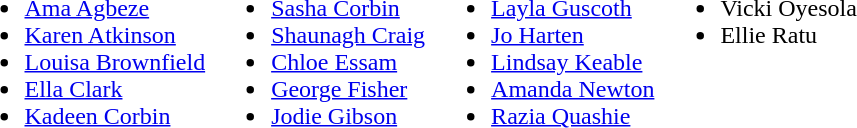<table>
<tr>
<td colspan="3"><strong></strong></td>
<td></td>
</tr>
<tr style="vertical-align:top">
<td><br><ul><li><a href='#'>Ama Agbeze</a></li><li><a href='#'>Karen Atkinson</a></li><li><a href='#'>Louisa Brownfield</a></li><li><a href='#'>Ella Clark</a></li><li><a href='#'>Kadeen Corbin</a></li></ul></td>
<td><br><ul><li><a href='#'>Sasha Corbin</a></li><li><a href='#'>Shaunagh Craig</a></li><li><a href='#'>Chloe Essam</a></li><li><a href='#'>George Fisher</a></li><li><a href='#'>Jodie Gibson</a></li></ul></td>
<td><br><ul><li><a href='#'>Layla Guscoth</a></li><li><a href='#'>Jo Harten</a></li><li><a href='#'>Lindsay Keable</a></li><li><a href='#'>Amanda Newton</a></li><li><a href='#'>Razia Quashie</a></li></ul></td>
<td><br><ul><li>Vicki Oyesola</li><li>Ellie Ratu</li></ul></td>
</tr>
</table>
